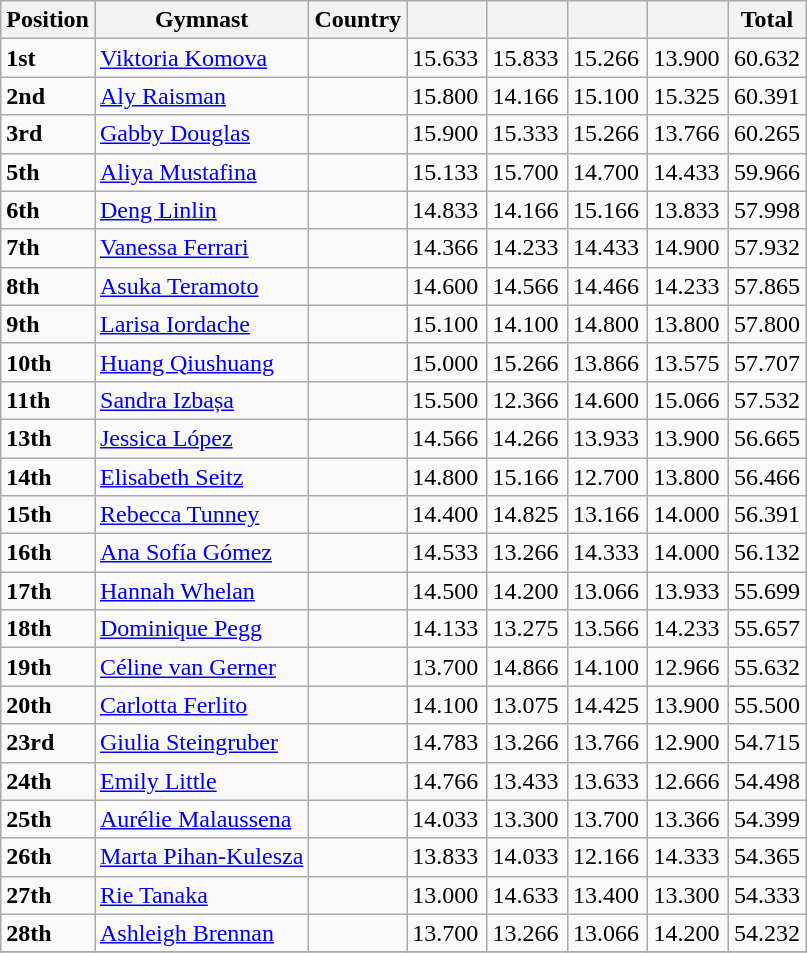<table class="wikitable sortable" style="text-align:left;">
<tr>
<th>Position</th>
<th>Gymnast</th>
<th>Country</th>
<th width="10%"></th>
<th width="10%"></th>
<th width="10%"></th>
<th width="10%"></th>
<th>Total</th>
</tr>
<tr>
<td><strong>1st</strong></td>
<td><a href='#'>Viktoria Komova</a></td>
<td></td>
<td>15.633</td>
<td>15.833</td>
<td>15.266</td>
<td>13.900</td>
<td>60.632</td>
</tr>
<tr>
<td><strong>2nd</strong></td>
<td><a href='#'>Aly Raisman</a></td>
<td></td>
<td>15.800</td>
<td>14.166</td>
<td>15.100</td>
<td>15.325</td>
<td>60.391</td>
</tr>
<tr>
<td><strong>3rd</strong></td>
<td><a href='#'>Gabby Douglas</a></td>
<td></td>
<td>15.900</td>
<td>15.333</td>
<td>15.266</td>
<td>13.766</td>
<td>60.265</td>
</tr>
<tr>
<td><strong>5th</strong></td>
<td><a href='#'>Aliya Mustafina</a></td>
<td></td>
<td>15.133</td>
<td>15.700</td>
<td>14.700</td>
<td>14.433</td>
<td>59.966</td>
</tr>
<tr>
<td><strong>6th</strong></td>
<td><a href='#'>Deng Linlin</a></td>
<td></td>
<td>14.833</td>
<td>14.166</td>
<td>15.166</td>
<td>13.833</td>
<td>57.998</td>
</tr>
<tr>
<td><strong>7th</strong></td>
<td><a href='#'>Vanessa Ferrari</a></td>
<td></td>
<td>14.366</td>
<td>14.233</td>
<td>14.433</td>
<td>14.900</td>
<td>57.932</td>
</tr>
<tr>
<td><strong>8th</strong></td>
<td><a href='#'>Asuka Teramoto</a></td>
<td></td>
<td>14.600</td>
<td>14.566</td>
<td>14.466</td>
<td>14.233</td>
<td>57.865</td>
</tr>
<tr>
<td><strong>9th</strong></td>
<td><a href='#'>Larisa Iordache</a></td>
<td></td>
<td>15.100</td>
<td>14.100</td>
<td>14.800</td>
<td>13.800</td>
<td>57.800</td>
</tr>
<tr>
<td><strong>10th</strong></td>
<td><a href='#'>Huang Qiushuang</a></td>
<td></td>
<td>15.000</td>
<td>15.266</td>
<td>13.866</td>
<td>13.575</td>
<td>57.707</td>
</tr>
<tr>
<td><strong>11th</strong></td>
<td><a href='#'>Sandra Izbașa</a></td>
<td></td>
<td>15.500</td>
<td>12.366</td>
<td>14.600</td>
<td>15.066</td>
<td>57.532</td>
</tr>
<tr>
<td><strong>13th</strong></td>
<td><a href='#'>Jessica López</a></td>
<td></td>
<td>14.566</td>
<td>14.266</td>
<td>13.933</td>
<td>13.900</td>
<td>56.665</td>
</tr>
<tr>
<td><strong>14th</strong></td>
<td><a href='#'>Elisabeth Seitz</a></td>
<td></td>
<td>14.800</td>
<td>15.166</td>
<td>12.700</td>
<td>13.800</td>
<td>56.466</td>
</tr>
<tr>
<td><strong>15th</strong></td>
<td><a href='#'>Rebecca Tunney</a></td>
<td></td>
<td>14.400</td>
<td>14.825</td>
<td>13.166</td>
<td>14.000</td>
<td>56.391</td>
</tr>
<tr>
<td><strong>16th</strong></td>
<td><a href='#'>Ana Sofía Gómez</a></td>
<td></td>
<td>14.533</td>
<td>13.266</td>
<td>14.333</td>
<td>14.000</td>
<td>56.132</td>
</tr>
<tr>
<td><strong>17th</strong></td>
<td><a href='#'>Hannah Whelan</a></td>
<td></td>
<td>14.500</td>
<td>14.200</td>
<td>13.066</td>
<td>13.933</td>
<td>55.699</td>
</tr>
<tr>
<td><strong>18th</strong></td>
<td><a href='#'>Dominique Pegg</a></td>
<td></td>
<td>14.133</td>
<td>13.275</td>
<td>13.566</td>
<td>14.233</td>
<td>55.657</td>
</tr>
<tr>
<td><strong>19th</strong></td>
<td><a href='#'>Céline van Gerner</a></td>
<td></td>
<td>13.700</td>
<td>14.866</td>
<td>14.100</td>
<td>12.966</td>
<td>55.632</td>
</tr>
<tr>
<td><strong>20th</strong></td>
<td><a href='#'>Carlotta Ferlito</a></td>
<td></td>
<td>14.100</td>
<td>13.075</td>
<td>14.425</td>
<td>13.900</td>
<td>55.500</td>
</tr>
<tr>
<td><strong>23rd</strong></td>
<td><a href='#'>Giulia Steingruber</a></td>
<td></td>
<td>14.783</td>
<td>13.266</td>
<td>13.766</td>
<td>12.900</td>
<td>54.715</td>
</tr>
<tr>
<td><strong>24th</strong></td>
<td><a href='#'>Emily Little</a></td>
<td></td>
<td>14.766</td>
<td>13.433</td>
<td>13.633</td>
<td>12.666</td>
<td>54.498</td>
</tr>
<tr>
<td><strong>25th</strong></td>
<td><a href='#'>Aurélie Malaussena</a></td>
<td></td>
<td>14.033</td>
<td>13.300</td>
<td>13.700</td>
<td>13.366</td>
<td>54.399</td>
</tr>
<tr>
<td><strong>26th</strong></td>
<td><a href='#'>Marta Pihan-Kulesza</a></td>
<td></td>
<td>13.833</td>
<td>14.033</td>
<td>12.166</td>
<td>14.333</td>
<td>54.365</td>
</tr>
<tr>
<td><strong>27th</strong></td>
<td><a href='#'>Rie Tanaka</a></td>
<td></td>
<td>13.000</td>
<td>14.633</td>
<td>13.400</td>
<td>13.300</td>
<td>54.333</td>
</tr>
<tr>
<td><strong>28th</strong></td>
<td><a href='#'>Ashleigh Brennan</a></td>
<td></td>
<td>13.700</td>
<td>13.266</td>
<td>13.066</td>
<td>14.200</td>
<td>54.232</td>
</tr>
<tr>
</tr>
</table>
